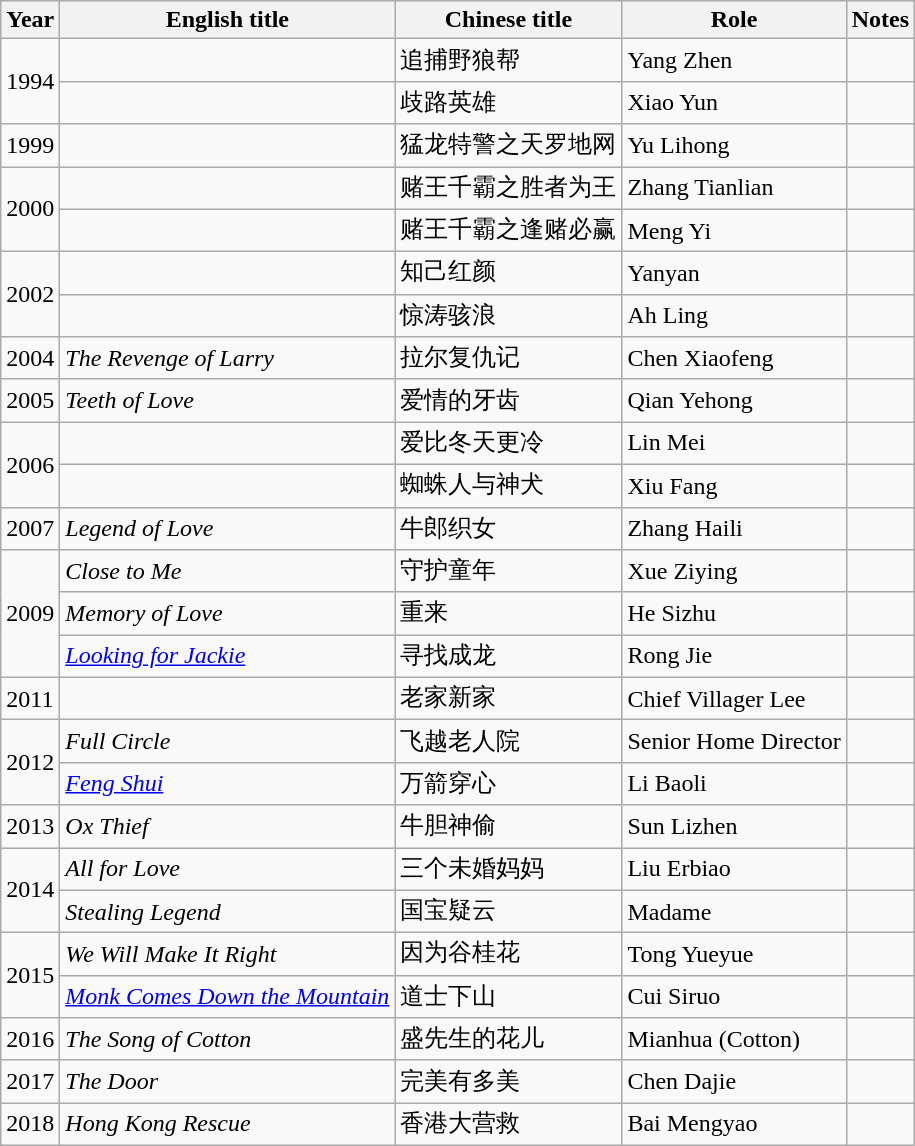<table class="wikitable">
<tr>
<th>Year</th>
<th>English title</th>
<th>Chinese title</th>
<th>Role</th>
<th>Notes</th>
</tr>
<tr>
<td rowspan=2>1994</td>
<td></td>
<td>追捕野狼帮</td>
<td>Yang Zhen</td>
<td></td>
</tr>
<tr>
<td></td>
<td>歧路英雄</td>
<td>Xiao Yun</td>
<td></td>
</tr>
<tr>
<td>1999</td>
<td></td>
<td>猛龙特警之天罗地网</td>
<td>Yu Lihong</td>
<td></td>
</tr>
<tr>
<td rowspan=2>2000</td>
<td></td>
<td>赌王千霸之胜者为王</td>
<td>Zhang Tianlian</td>
<td></td>
</tr>
<tr>
<td></td>
<td>赌王千霸之逢赌必赢</td>
<td>Meng Yi</td>
<td></td>
</tr>
<tr>
<td rowspan=2>2002</td>
<td></td>
<td>知己红颜</td>
<td>Yanyan</td>
<td></td>
</tr>
<tr>
<td></td>
<td>惊涛骇浪</td>
<td>Ah Ling</td>
<td></td>
</tr>
<tr>
<td>2004</td>
<td><em>The Revenge of Larry</em></td>
<td>拉尔复仇记</td>
<td>Chen Xiaofeng</td>
<td></td>
</tr>
<tr>
<td>2005</td>
<td><em>Teeth of Love</em></td>
<td>爱情的牙齿</td>
<td>Qian Yehong</td>
<td></td>
</tr>
<tr>
<td rowspan=2>2006</td>
<td></td>
<td>爱比冬天更冷</td>
<td>Lin Mei</td>
<td></td>
</tr>
<tr>
<td></td>
<td>蜘蛛人与神犬</td>
<td>Xiu Fang</td>
<td></td>
</tr>
<tr>
<td>2007</td>
<td><em>Legend of Love</em></td>
<td>牛郎织女</td>
<td>Zhang Haili</td>
<td></td>
</tr>
<tr>
<td rowspan=3>2009</td>
<td><em>Close to Me</em></td>
<td>守护童年</td>
<td>Xue Ziying</td>
<td></td>
</tr>
<tr>
<td><em>Memory of Love</em></td>
<td>重来</td>
<td>He Sizhu</td>
<td></td>
</tr>
<tr>
<td><em><a href='#'>Looking for Jackie</a></em></td>
<td>寻找成龙</td>
<td>Rong Jie</td>
<td></td>
</tr>
<tr>
<td>2011</td>
<td></td>
<td>老家新家</td>
<td>Chief Villager Lee</td>
<td></td>
</tr>
<tr>
<td rowspan=2>2012</td>
<td><em>Full Circle</em></td>
<td>飞越老人院</td>
<td>Senior Home Director</td>
<td></td>
</tr>
<tr>
<td><em><a href='#'>Feng Shui</a></em></td>
<td>万箭穿心</td>
<td>Li Baoli</td>
<td></td>
</tr>
<tr>
<td>2013</td>
<td><em> Ox Thief</em></td>
<td>牛胆神偷</td>
<td>Sun Lizhen</td>
<td></td>
</tr>
<tr>
<td rowspan=2>2014</td>
<td><em>All for Love</em></td>
<td>三个未婚妈妈</td>
<td>Liu Erbiao</td>
<td></td>
</tr>
<tr>
<td><em>Stealing Legend</em></td>
<td>国宝疑云</td>
<td>Madame</td>
<td></td>
</tr>
<tr>
<td rowspan=2>2015</td>
<td><em>We Will Make It Right</em></td>
<td>因为谷桂花</td>
<td>Tong Yueyue</td>
<td></td>
</tr>
<tr>
<td><em><a href='#'>Monk Comes Down the Mountain</a></em></td>
<td>道士下山</td>
<td>Cui Siruo</td>
<td></td>
</tr>
<tr>
<td>2016</td>
<td><em>The Song of Cotton</em></td>
<td>盛先生的花儿</td>
<td>Mianhua (Cotton)</td>
<td></td>
</tr>
<tr>
<td>2017</td>
<td><em>The Door</em></td>
<td>完美有多美</td>
<td>Chen Dajie</td>
<td></td>
</tr>
<tr>
<td>2018</td>
<td><em>Hong Kong Rescue</em></td>
<td>香港大营救</td>
<td>Bai Mengyao</td>
<td></td>
</tr>
</table>
